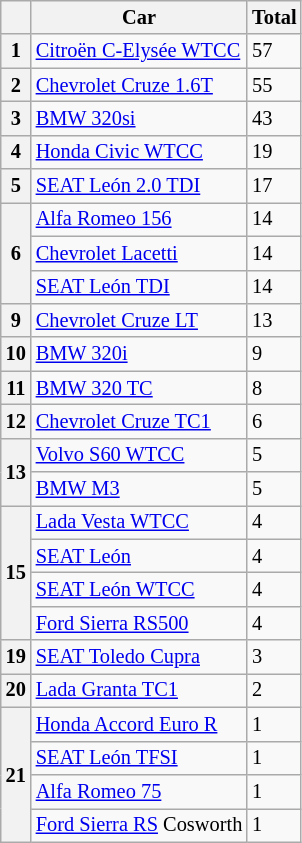<table class="wikitable" style="font-size:85%;">
<tr>
<th></th>
<th>Car</th>
<th>Total</th>
</tr>
<tr>
<th rowspan=>1</th>
<td><a href='#'>Citroën C-Elysée WTCC</a></td>
<td>57</td>
</tr>
<tr>
<th>2</th>
<td><a href='#'>Chevrolet Cruze 1.6T</a></td>
<td>55</td>
</tr>
<tr>
<th>3</th>
<td><a href='#'>BMW 320si</a></td>
<td>43</td>
</tr>
<tr>
<th>4</th>
<td><a href='#'>Honda Civic WTCC</a></td>
<td>19</td>
</tr>
<tr>
<th>5</th>
<td><a href='#'>SEAT León 2.0 TDI</a></td>
<td>17</td>
</tr>
<tr>
<th rowspan=3>6</th>
<td><a href='#'>Alfa Romeo 156</a></td>
<td>14</td>
</tr>
<tr>
<td><a href='#'>Chevrolet Lacetti</a></td>
<td>14</td>
</tr>
<tr>
<td><a href='#'>SEAT León TDI</a></td>
<td>14</td>
</tr>
<tr>
<th>9</th>
<td><a href='#'>Chevrolet Cruze LT</a></td>
<td>13</td>
</tr>
<tr>
<th>10</th>
<td><a href='#'>BMW 320i</a></td>
<td>9</td>
</tr>
<tr>
<th>11</th>
<td><a href='#'>BMW 320 TC</a></td>
<td>8</td>
</tr>
<tr>
<th>12</th>
<td><a href='#'>Chevrolet Cruze TC1</a></td>
<td>6</td>
</tr>
<tr>
<th rowspan="2">13</th>
<td><a href='#'>Volvo S60 WTCC</a></td>
<td>5</td>
</tr>
<tr>
<td><a href='#'>BMW M3</a></td>
<td>5</td>
</tr>
<tr>
<th rowspan="4">15</th>
<td><a href='#'>Lada Vesta WTCC</a></td>
<td>4</td>
</tr>
<tr>
<td><a href='#'>SEAT León</a></td>
<td>4</td>
</tr>
<tr>
<td><a href='#'>SEAT León WTCC</a></td>
<td>4</td>
</tr>
<tr>
<td><a href='#'>Ford Sierra RS500</a></td>
<td>4</td>
</tr>
<tr>
<th>19</th>
<td><a href='#'>SEAT Toledo Cupra</a></td>
<td>3</td>
</tr>
<tr>
<th>20</th>
<td><a href='#'>Lada Granta TC1</a></td>
<td>2</td>
</tr>
<tr>
<th rowspan="4">21</th>
<td><a href='#'>Honda Accord Euro R</a></td>
<td>1</td>
</tr>
<tr>
<td><a href='#'>SEAT León TFSI</a></td>
<td>1</td>
</tr>
<tr>
<td><a href='#'>Alfa Romeo 75</a></td>
<td>1</td>
</tr>
<tr>
<td><a href='#'>Ford Sierra RS</a> Cosworth</td>
<td>1</td>
</tr>
</table>
